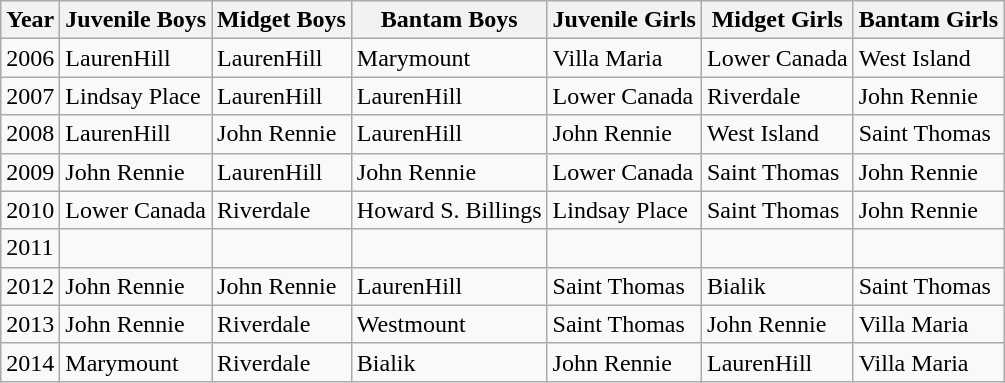<table class="wikitable">
<tr>
<th>Year</th>
<th>Juvenile Boys</th>
<th>Midget Boys</th>
<th>Bantam Boys</th>
<th>Juvenile Girls</th>
<th>Midget Girls</th>
<th>Bantam Girls</th>
</tr>
<tr>
<td>2006</td>
<td>LaurenHill</td>
<td>LaurenHill</td>
<td>Marymount</td>
<td>Villa Maria</td>
<td>Lower Canada</td>
<td>West Island</td>
</tr>
<tr>
<td>2007</td>
<td>Lindsay Place</td>
<td>LaurenHill</td>
<td>LaurenHill</td>
<td>Lower Canada</td>
<td>Riverdale</td>
<td>John Rennie</td>
</tr>
<tr>
<td>2008</td>
<td>LaurenHill</td>
<td>John Rennie</td>
<td>LaurenHill</td>
<td>John Rennie</td>
<td>West Island</td>
<td>Saint Thomas</td>
</tr>
<tr>
<td>2009</td>
<td>John Rennie</td>
<td>LaurenHill</td>
<td>John Rennie</td>
<td>Lower Canada</td>
<td>Saint Thomas</td>
<td>John Rennie</td>
</tr>
<tr>
<td>2010</td>
<td>Lower Canada</td>
<td>Riverdale</td>
<td>Howard S. Billings</td>
<td>Lindsay Place</td>
<td>Saint Thomas</td>
<td>John Rennie</td>
</tr>
<tr>
<td>2011</td>
<td></td>
<td></td>
<td></td>
<td></td>
<td></td>
<td></td>
</tr>
<tr>
<td>2012</td>
<td>John Rennie</td>
<td>John Rennie</td>
<td>LaurenHill</td>
<td>Saint Thomas</td>
<td>Bialik</td>
<td>Saint Thomas</td>
</tr>
<tr>
<td>2013</td>
<td>John Rennie</td>
<td>Riverdale</td>
<td>Westmount</td>
<td>Saint Thomas</td>
<td>John Rennie</td>
<td>Villa Maria</td>
</tr>
<tr>
<td>2014</td>
<td>Marymount</td>
<td>Riverdale</td>
<td>Bialik</td>
<td>John Rennie</td>
<td>LaurenHill</td>
<td>Villa Maria</td>
</tr>
</table>
